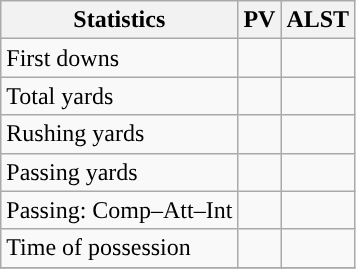<table class="wikitable" style="float: left;">
<tr>
<th>Statistics</th>
<th>PV</th>
<th>ALST</th>
</tr>
<tr>
<td>First downs</td>
<td></td>
<td></td>
</tr>
<tr>
<td>Total yards</td>
<td></td>
<td></td>
</tr>
<tr>
<td>Rushing yards</td>
<td></td>
<td></td>
</tr>
<tr>
<td>Passing yards</td>
<td></td>
<td></td>
</tr>
<tr>
<td>Passing: Comp–Att–Int</td>
<td></td>
<td></td>
</tr>
<tr>
<td>Time of possession</td>
<td></td>
<td></td>
</tr>
<tr>
</tr>
</table>
